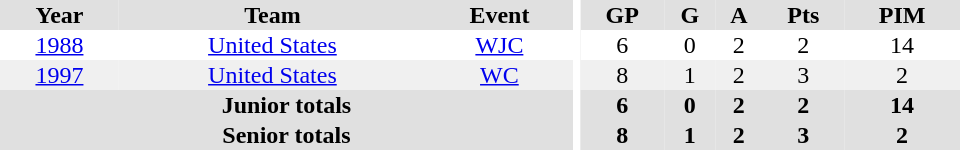<table border="0" cellpadding="1" cellspacing="0" ID="Table3" style="text-align:center; width:40em;">
<tr bgcolor="#e0e0e0">
<th>Year</th>
<th>Team</th>
<th>Event</th>
<th rowspan="102" bgcolor="#ffffff"></th>
<th>GP</th>
<th>G</th>
<th>A</th>
<th>Pts</th>
<th>PIM</th>
</tr>
<tr>
<td><a href='#'>1988</a></td>
<td><a href='#'>United States</a></td>
<td><a href='#'>WJC</a></td>
<td>6</td>
<td>0</td>
<td>2</td>
<td>2</td>
<td>14</td>
</tr>
<tr bgcolor="#f0f0f0">
<td><a href='#'>1997</a></td>
<td><a href='#'>United States</a></td>
<td><a href='#'>WC</a></td>
<td>8</td>
<td>1</td>
<td>2</td>
<td>3</td>
<td>2</td>
</tr>
<tr bgcolor="#e0e0e0">
<th colspan="3">Junior totals</th>
<th>6</th>
<th>0</th>
<th>2</th>
<th>2</th>
<th>14</th>
</tr>
<tr bgcolor="#e0e0e0">
<th colspan="3">Senior totals</th>
<th>8</th>
<th>1</th>
<th>2</th>
<th>3</th>
<th>2</th>
</tr>
</table>
